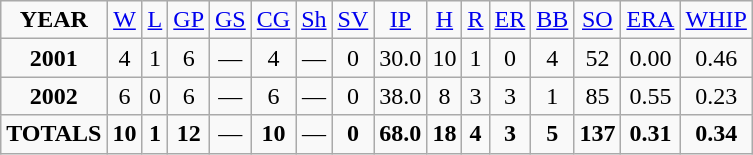<table class="wikitable">
<tr align=center>
<td><strong>YEAR</strong></td>
<td><a href='#'>W</a></td>
<td><a href='#'>L</a></td>
<td><a href='#'>GP</a></td>
<td><a href='#'>GS</a></td>
<td><a href='#'>CG</a></td>
<td><a href='#'>Sh</a></td>
<td><a href='#'>SV</a></td>
<td><a href='#'>IP</a></td>
<td><a href='#'>H</a></td>
<td><a href='#'>R</a></td>
<td><a href='#'>ER</a></td>
<td><a href='#'>BB</a></td>
<td><a href='#'>SO</a></td>
<td><a href='#'>ERA</a></td>
<td><a href='#'>WHIP</a></td>
</tr>
<tr align=center>
<td><strong>2001</strong></td>
<td>4</td>
<td>1</td>
<td>6</td>
<td>—</td>
<td>4</td>
<td>—</td>
<td>0</td>
<td>30.0</td>
<td>10</td>
<td>1</td>
<td>0</td>
<td>4</td>
<td>52</td>
<td>0.00</td>
<td>0.46</td>
</tr>
<tr align=center>
<td><strong>2002</strong></td>
<td>6</td>
<td>0</td>
<td>6</td>
<td>—</td>
<td>6</td>
<td>—</td>
<td>0</td>
<td>38.0</td>
<td>8</td>
<td>3</td>
<td>3</td>
<td>1</td>
<td>85</td>
<td>0.55</td>
<td>0.23</td>
</tr>
<tr align=center>
<td><strong>TOTALS</strong></td>
<td><strong>10</strong></td>
<td><strong>1</strong></td>
<td><strong>12</strong></td>
<td>—</td>
<td><strong>10</strong></td>
<td>—</td>
<td><strong>0</strong></td>
<td><strong>68.0</strong></td>
<td><strong>18</strong></td>
<td><strong>4</strong></td>
<td><strong>3</strong></td>
<td><strong>5</strong></td>
<td><strong>137</strong></td>
<td><strong>0.31</strong></td>
<td><strong>0.34</strong></td>
</tr>
</table>
